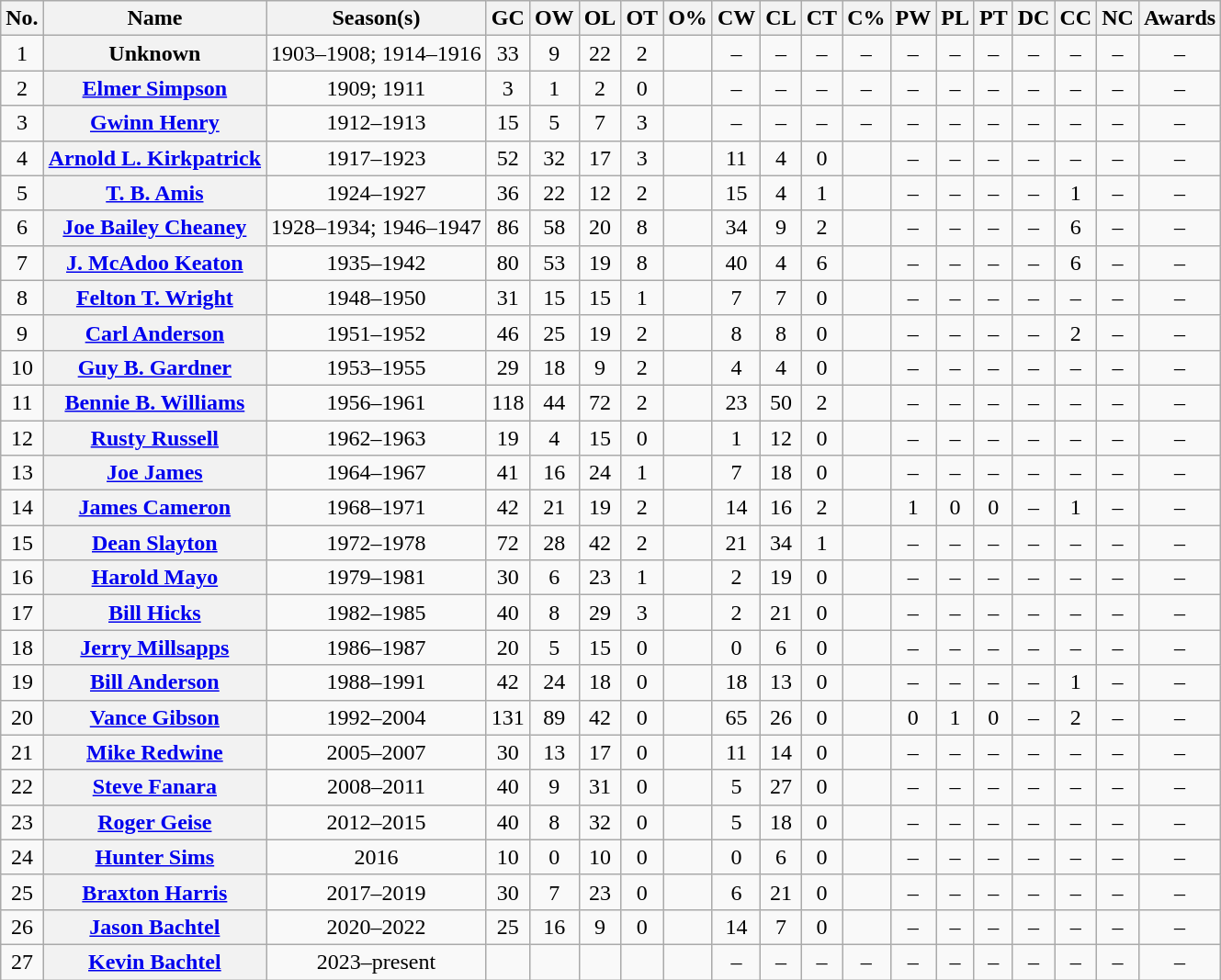<table class="wikitable sortable plainrowheaders" style="text-align:center">
<tr>
<th scope="col" class="unsortable">No.</th>
<th scope="col">Name</th>
<th scope="col">Season(s)</th>
<th scope="col">GC</th>
<th scope="col">OW</th>
<th scope="col">OL</th>
<th scope="col">OT</th>
<th scope="col">O%</th>
<th scope="col">CW</th>
<th scope="col">CL</th>
<th scope="col">CT</th>
<th scope="col">C%</th>
<th scope="col">PW</th>
<th scope="col">PL</th>
<th scope="col">PT</th>
<th scope="col">DC</th>
<th scope="col">CC</th>
<th scope="col">NC</th>
<th scope="col" class="unsortable">Awards</th>
</tr>
<tr>
<td>1</td>
<th scope="row">Unknown</th>
<td>1903–1908; 1914–1916</td>
<td>33</td>
<td>9</td>
<td>22</td>
<td>2</td>
<td></td>
<td>–</td>
<td>–</td>
<td>–</td>
<td>–</td>
<td>–</td>
<td>–</td>
<td>–</td>
<td>–</td>
<td>–</td>
<td>–</td>
<td>–</td>
</tr>
<tr>
<td>2</td>
<th scope="row"><a href='#'>Elmer Simpson</a></th>
<td>1909; 1911</td>
<td>3</td>
<td>1</td>
<td>2</td>
<td>0</td>
<td></td>
<td>–</td>
<td>–</td>
<td>–</td>
<td>–</td>
<td>–</td>
<td>–</td>
<td>–</td>
<td>–</td>
<td>–</td>
<td>–</td>
<td>–</td>
</tr>
<tr>
<td>3</td>
<th scope="row"><a href='#'>Gwinn Henry</a></th>
<td>1912–1913</td>
<td>15</td>
<td>5</td>
<td>7</td>
<td>3</td>
<td></td>
<td>–</td>
<td>–</td>
<td>–</td>
<td>–</td>
<td>–</td>
<td>–</td>
<td>–</td>
<td>–</td>
<td>–</td>
<td>–</td>
<td>–</td>
</tr>
<tr>
<td>4</td>
<th scope="row"><a href='#'>Arnold L. Kirkpatrick</a></th>
<td>1917–1923</td>
<td>52</td>
<td>32</td>
<td>17</td>
<td>3</td>
<td></td>
<td>11</td>
<td>4</td>
<td>0</td>
<td></td>
<td>–</td>
<td>–</td>
<td>–</td>
<td>–</td>
<td>–</td>
<td>–</td>
<td>–</td>
</tr>
<tr>
<td>5</td>
<th scope="row"><a href='#'>T. B. Amis</a></th>
<td>1924–1927</td>
<td>36</td>
<td>22</td>
<td>12</td>
<td>2</td>
<td></td>
<td>15</td>
<td>4</td>
<td>1</td>
<td></td>
<td>–</td>
<td>–</td>
<td>–</td>
<td>–</td>
<td>1</td>
<td>–</td>
<td>–</td>
</tr>
<tr>
<td>6</td>
<th scope="row"><a href='#'>Joe Bailey Cheaney</a></th>
<td>1928–1934; 1946–1947</td>
<td>86</td>
<td>58</td>
<td>20</td>
<td>8</td>
<td></td>
<td>34</td>
<td>9</td>
<td>2</td>
<td></td>
<td>–</td>
<td>–</td>
<td>–</td>
<td>–</td>
<td>6</td>
<td>–</td>
<td>–</td>
</tr>
<tr>
<td>7</td>
<th scope="row"><a href='#'>J. McAdoo Keaton</a></th>
<td>1935–1942</td>
<td>80</td>
<td>53</td>
<td>19</td>
<td>8</td>
<td></td>
<td>40</td>
<td>4</td>
<td>6</td>
<td></td>
<td>–</td>
<td>–</td>
<td>–</td>
<td>–</td>
<td>6</td>
<td>–</td>
<td>–</td>
</tr>
<tr>
<td>8</td>
<th scope="row"><a href='#'>Felton T. Wright</a></th>
<td>1948–1950</td>
<td>31</td>
<td>15</td>
<td>15</td>
<td>1</td>
<td></td>
<td>7</td>
<td>7</td>
<td>0</td>
<td></td>
<td>–</td>
<td>–</td>
<td>–</td>
<td>–</td>
<td>–</td>
<td>–</td>
<td>–</td>
</tr>
<tr>
<td>9</td>
<th scope="row"><a href='#'>Carl Anderson</a></th>
<td>1951–1952</td>
<td>46</td>
<td>25</td>
<td>19</td>
<td>2</td>
<td></td>
<td>8</td>
<td>8</td>
<td>0</td>
<td></td>
<td>–</td>
<td>–</td>
<td>–</td>
<td>–</td>
<td>2</td>
<td>–</td>
<td>–</td>
</tr>
<tr>
<td>10</td>
<th scope="row"><a href='#'>Guy B. Gardner</a></th>
<td>1953–1955</td>
<td>29</td>
<td>18</td>
<td>9</td>
<td>2</td>
<td></td>
<td>4</td>
<td>4</td>
<td>0</td>
<td></td>
<td>–</td>
<td>–</td>
<td>–</td>
<td>–</td>
<td>–</td>
<td>–</td>
<td>–</td>
</tr>
<tr>
<td>11</td>
<th scope="row"><a href='#'>Bennie B. Williams</a></th>
<td>1956–1961</td>
<td>118</td>
<td>44</td>
<td>72</td>
<td>2</td>
<td></td>
<td>23</td>
<td>50</td>
<td>2</td>
<td></td>
<td>–</td>
<td>–</td>
<td>–</td>
<td>–</td>
<td>–</td>
<td>–</td>
<td>–</td>
</tr>
<tr>
<td>12</td>
<th scope="row"><a href='#'>Rusty Russell</a></th>
<td>1962–1963</td>
<td>19</td>
<td>4</td>
<td>15</td>
<td>0</td>
<td></td>
<td>1</td>
<td>12</td>
<td>0</td>
<td></td>
<td>–</td>
<td>–</td>
<td>–</td>
<td>–</td>
<td>–</td>
<td>–</td>
<td>–</td>
</tr>
<tr>
<td>13</td>
<th scope="row"><a href='#'>Joe James</a></th>
<td>1964–1967</td>
<td>41</td>
<td>16</td>
<td>24</td>
<td>1</td>
<td></td>
<td>7</td>
<td>18</td>
<td>0</td>
<td></td>
<td>–</td>
<td>–</td>
<td>–</td>
<td>–</td>
<td>–</td>
<td>–</td>
<td>–</td>
</tr>
<tr>
<td>14</td>
<th scope="row"><a href='#'>James Cameron</a></th>
<td>1968–1971</td>
<td>42</td>
<td>21</td>
<td>19</td>
<td>2</td>
<td></td>
<td>14</td>
<td>16</td>
<td>2</td>
<td></td>
<td>1</td>
<td>0</td>
<td>0</td>
<td>–</td>
<td>1</td>
<td>–</td>
<td>–</td>
</tr>
<tr>
<td>15</td>
<th scope="row"><a href='#'>Dean Slayton</a></th>
<td>1972–1978</td>
<td>72</td>
<td>28</td>
<td>42</td>
<td>2</td>
<td></td>
<td>21</td>
<td>34</td>
<td>1</td>
<td></td>
<td>–</td>
<td>–</td>
<td>–</td>
<td>–</td>
<td>–</td>
<td>–</td>
<td>–</td>
</tr>
<tr>
<td>16</td>
<th scope="row"><a href='#'>Harold Mayo</a></th>
<td>1979–1981</td>
<td>30</td>
<td>6</td>
<td>23</td>
<td>1</td>
<td></td>
<td>2</td>
<td>19</td>
<td>0</td>
<td></td>
<td>–</td>
<td>–</td>
<td>–</td>
<td>–</td>
<td>–</td>
<td>–</td>
<td>–</td>
</tr>
<tr>
<td>17</td>
<th scope="row"><a href='#'>Bill Hicks</a></th>
<td>1982–1985</td>
<td>40</td>
<td>8</td>
<td>29</td>
<td>3</td>
<td></td>
<td>2</td>
<td>21</td>
<td>0</td>
<td></td>
<td>–</td>
<td>–</td>
<td>–</td>
<td>–</td>
<td>–</td>
<td>–</td>
<td>–</td>
</tr>
<tr>
<td>18</td>
<th scope="row"><a href='#'>Jerry Millsapps</a></th>
<td>1986–1987</td>
<td>20</td>
<td>5</td>
<td>15</td>
<td>0</td>
<td></td>
<td>0</td>
<td>6</td>
<td>0</td>
<td></td>
<td>–</td>
<td>–</td>
<td>–</td>
<td>–</td>
<td>–</td>
<td>–</td>
<td>–</td>
</tr>
<tr>
<td>19</td>
<th scope="row"><a href='#'>Bill Anderson</a></th>
<td>1988–1991</td>
<td>42</td>
<td>24</td>
<td>18</td>
<td>0</td>
<td></td>
<td>18</td>
<td>13</td>
<td>0</td>
<td></td>
<td>–</td>
<td>–</td>
<td>–</td>
<td>–</td>
<td>1</td>
<td>–</td>
<td>–</td>
</tr>
<tr>
<td>20</td>
<th scope="row"><a href='#'>Vance Gibson</a></th>
<td>1992–2004</td>
<td>131</td>
<td>89</td>
<td>42</td>
<td>0</td>
<td></td>
<td>65</td>
<td>26</td>
<td>0</td>
<td></td>
<td>0</td>
<td>1</td>
<td>0</td>
<td>–</td>
<td>2</td>
<td>–</td>
<td>–</td>
</tr>
<tr>
<td>21</td>
<th scope="row"><a href='#'>Mike Redwine</a></th>
<td>2005–2007</td>
<td>30</td>
<td>13</td>
<td>17</td>
<td>0</td>
<td></td>
<td>11</td>
<td>14</td>
<td>0</td>
<td></td>
<td>–</td>
<td>–</td>
<td>–</td>
<td>–</td>
<td>–</td>
<td>–</td>
<td>–</td>
</tr>
<tr>
<td>22</td>
<th scope="row"><a href='#'>Steve Fanara</a></th>
<td>2008–2011</td>
<td>40</td>
<td>9</td>
<td>31</td>
<td>0</td>
<td></td>
<td>5</td>
<td>27</td>
<td>0</td>
<td></td>
<td>–</td>
<td>–</td>
<td>–</td>
<td>–</td>
<td>–</td>
<td>–</td>
<td>–</td>
</tr>
<tr>
<td>23</td>
<th scope="row"><a href='#'>Roger Geise</a></th>
<td>2012–2015</td>
<td>40</td>
<td>8</td>
<td>32</td>
<td>0</td>
<td></td>
<td>5</td>
<td>18</td>
<td>0</td>
<td></td>
<td>–</td>
<td>–</td>
<td>–</td>
<td>–</td>
<td>–</td>
<td>–</td>
<td>–</td>
</tr>
<tr>
<td>24</td>
<th scope="row"><a href='#'>Hunter Sims</a></th>
<td>2016</td>
<td>10</td>
<td>0</td>
<td>10</td>
<td>0</td>
<td></td>
<td>0</td>
<td>6</td>
<td>0</td>
<td></td>
<td>–</td>
<td>–</td>
<td>–</td>
<td>–</td>
<td>–</td>
<td>–</td>
<td>–</td>
</tr>
<tr>
<td>25</td>
<th scope="row"><a href='#'>Braxton Harris</a></th>
<td>2017–2019</td>
<td>30</td>
<td>7</td>
<td>23</td>
<td>0</td>
<td></td>
<td>6</td>
<td>21</td>
<td>0</td>
<td></td>
<td>–</td>
<td>–</td>
<td>–</td>
<td>–</td>
<td>–</td>
<td>–</td>
<td>–</td>
</tr>
<tr>
<td>26</td>
<th scope="row"><a href='#'>Jason Bachtel</a></th>
<td>2020–2022</td>
<td>25</td>
<td>16</td>
<td>9</td>
<td>0</td>
<td></td>
<td>14</td>
<td>7</td>
<td>0</td>
<td></td>
<td>–</td>
<td>–</td>
<td>–</td>
<td>–</td>
<td>–</td>
<td>–</td>
<td>–</td>
</tr>
<tr>
<td>27</td>
<th scope="row"><a href='#'>Kevin Bachtel</a></th>
<td>2023–present</td>
<td></td>
<td></td>
<td></td>
<td></td>
<td></td>
<td>–</td>
<td>–</td>
<td>–</td>
<td>–</td>
<td>–</td>
<td>–</td>
<td>–</td>
<td>–</td>
<td>–</td>
<td>–</td>
<td>–</td>
</tr>
</table>
